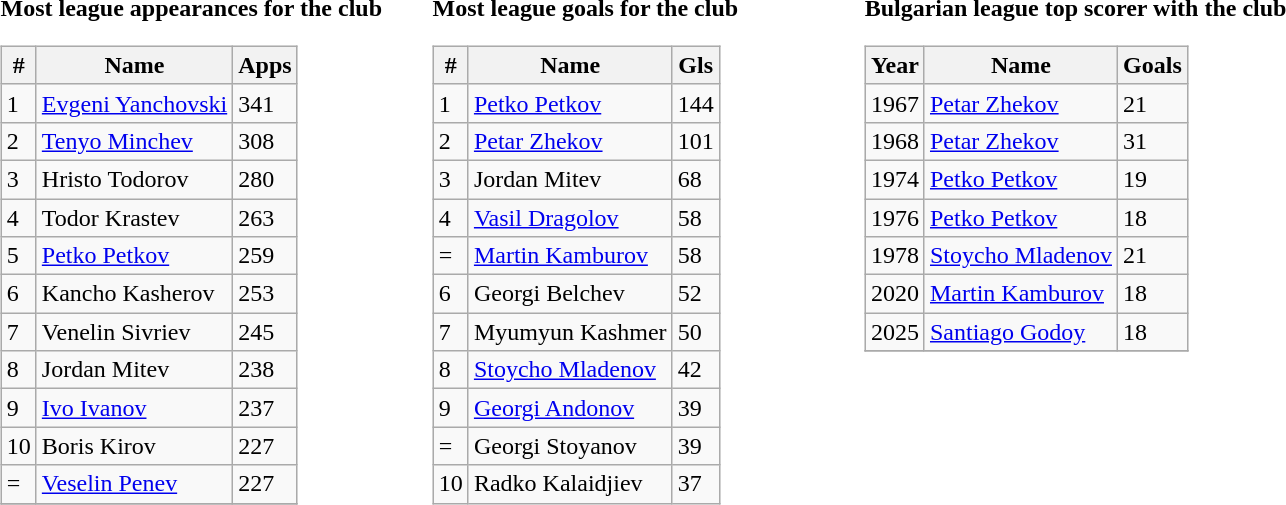<table>
<tr>
<td valign="top" width=33%><br><strong>Most league appearances for the club</strong><table class="wikitable" style="text-align: left;">
<tr>
<th>#</th>
<th>Name</th>
<th>Apps</th>
</tr>
<tr>
<td>1</td>
<td> <a href='#'>Evgeni Yanchovski</a></td>
<td>341</td>
</tr>
<tr>
<td>2</td>
<td> <a href='#'>Tenyo Minchev</a></td>
<td>308</td>
</tr>
<tr>
<td>3</td>
<td> Hristo Todorov</td>
<td>280</td>
</tr>
<tr>
<td>4</td>
<td> Todor Krastev</td>
<td>263</td>
</tr>
<tr>
<td>5</td>
<td> <a href='#'>Petko Petkov</a></td>
<td>259</td>
</tr>
<tr>
<td>6</td>
<td> Kancho Kasherov</td>
<td>253</td>
</tr>
<tr>
<td>7</td>
<td> Venelin Sivriev</td>
<td>245</td>
</tr>
<tr>
<td>8</td>
<td> Jordan Mitev</td>
<td>238</td>
</tr>
<tr>
<td>9</td>
<td> <a href='#'>Ivo Ivanov</a></td>
<td>237</td>
</tr>
<tr>
<td>10</td>
<td> Boris Kirov</td>
<td>227</td>
</tr>
<tr>
<td>=</td>
<td> <a href='#'>Veselin Penev</a></td>
<td>227</td>
</tr>
<tr>
</tr>
</table>
</td>
<td valign="top" width=33%><br><strong>Most league goals for the club</strong><table class="wikitable" style="text-align: left;">
<tr>
<th>#</th>
<th>Name</th>
<th>Gls</th>
</tr>
<tr>
<td>1</td>
<td> <a href='#'>Petko Petkov</a></td>
<td>144</td>
</tr>
<tr>
<td>2</td>
<td> <a href='#'>Petar Zhekov</a></td>
<td>101</td>
</tr>
<tr>
<td>3</td>
<td> Jordan Mitev</td>
<td>68</td>
</tr>
<tr>
<td>4</td>
<td> <a href='#'>Vasil Dragolov</a></td>
<td>58</td>
</tr>
<tr>
<td>=</td>
<td> <a href='#'>Martin Kamburov</a></td>
<td>58</td>
</tr>
<tr>
<td>6</td>
<td> Georgi Belchev</td>
<td>52</td>
</tr>
<tr>
<td>7</td>
<td> Myumyun Kashmer</td>
<td>50</td>
</tr>
<tr>
<td>8</td>
<td> <a href='#'>Stoycho Mladenov</a></td>
<td>42</td>
</tr>
<tr>
<td>9</td>
<td> <a href='#'>Georgi Andonov</a></td>
<td>39</td>
</tr>
<tr>
<td>=</td>
<td> Georgi Stoyanov</td>
<td>39</td>
</tr>
<tr>
<td>10</td>
<td> Radko Kalaidjiev</td>
<td>37</td>
</tr>
</table>
</td>
<td valign="top" width=33%><br><strong>Bulgarian league top scorer with the club</strong><table class="wikitable" style="text-align: left;">
<tr>
<th>Year</th>
<th>Name</th>
<th>Goals</th>
</tr>
<tr>
<td>1967</td>
<td> <a href='#'>Petar Zhekov</a></td>
<td>21</td>
</tr>
<tr>
<td>1968</td>
<td> <a href='#'>Petar Zhekov</a></td>
<td>31</td>
</tr>
<tr>
<td>1974</td>
<td> <a href='#'>Petko Petkov</a></td>
<td>19</td>
</tr>
<tr>
<td>1976</td>
<td> <a href='#'>Petko Petkov</a></td>
<td>18</td>
</tr>
<tr>
<td>1978</td>
<td> <a href='#'>Stoycho Mladenov</a></td>
<td>21</td>
</tr>
<tr>
<td>2020</td>
<td> <a href='#'>Martin Kamburov</a></td>
<td>18</td>
</tr>
<tr>
<td>2025</td>
<td> <a href='#'>Santiago Godoy</a></td>
<td>18</td>
</tr>
<tr>
</tr>
</table>
</td>
</tr>
</table>
